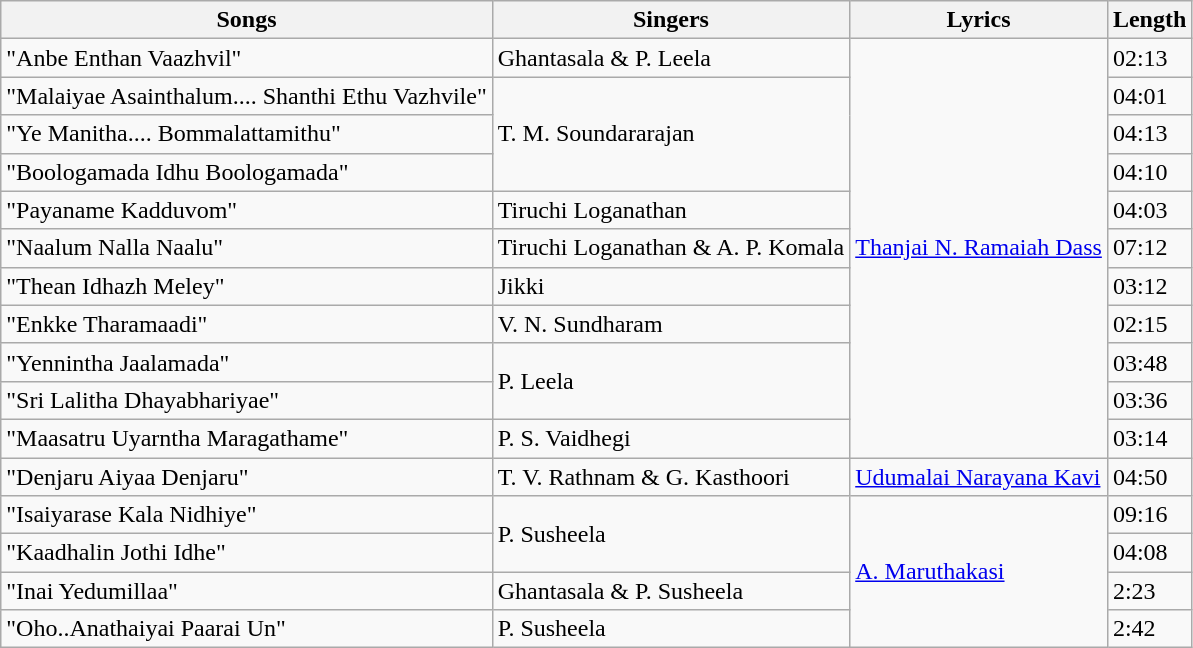<table class="wikitable">
<tr>
<th>Songs</th>
<th>Singers</th>
<th>Lyrics</th>
<th>Length</th>
</tr>
<tr>
<td>"Anbe Enthan Vaazhvil"</td>
<td>Ghantasala & P. Leela</td>
<td rowspan=11><a href='#'>Thanjai N. Ramaiah Dass</a></td>
<td>02:13</td>
</tr>
<tr>
<td>"Malaiyae Asainthalum.... Shanthi Ethu Vazhvile"</td>
<td rowspan=3>T. M. Soundararajan</td>
<td>04:01</td>
</tr>
<tr>
<td>"Ye Manitha.... Bommalattamithu"</td>
<td>04:13</td>
</tr>
<tr>
<td>"Boologamada Idhu Boologamada"</td>
<td>04:10</td>
</tr>
<tr>
<td>"Payaname Kadduvom"</td>
<td>Tiruchi Loganathan</td>
<td>04:03</td>
</tr>
<tr>
<td>"Naalum Nalla Naalu"</td>
<td>Tiruchi Loganathan & A. P. Komala</td>
<td>07:12</td>
</tr>
<tr>
<td>"Thean Idhazh Meley"</td>
<td>Jikki</td>
<td>03:12</td>
</tr>
<tr>
<td>"Enkke Tharamaadi"</td>
<td>V. N. Sundharam</td>
<td>02:15</td>
</tr>
<tr>
<td>"Yennintha Jaalamada"</td>
<td rowspan=2>P. Leela</td>
<td>03:48</td>
</tr>
<tr>
<td>"Sri Lalitha Dhayabhariyae"</td>
<td>03:36</td>
</tr>
<tr>
<td>"Maasatru Uyarntha Maragathame"</td>
<td>P. S. Vaidhegi</td>
<td>03:14</td>
</tr>
<tr>
<td>"Denjaru Aiyaa Denjaru"</td>
<td>T. V. Rathnam & G. Kasthoori</td>
<td><a href='#'>Udumalai Narayana Kavi</a></td>
<td>04:50</td>
</tr>
<tr>
<td>"Isaiyarase Kala Nidhiye"</td>
<td rowspan=2>P. Susheela</td>
<td rowspan=4><a href='#'>A. Maruthakasi</a></td>
<td>09:16</td>
</tr>
<tr>
<td>"Kaadhalin Jothi Idhe"</td>
<td>04:08</td>
</tr>
<tr>
<td>"Inai Yedumillaa"</td>
<td>Ghantasala & P. Susheela</td>
<td>2:23</td>
</tr>
<tr>
<td>"Oho..Anathaiyai Paarai Un"</td>
<td>P. Susheela</td>
<td>2:42</td>
</tr>
</table>
